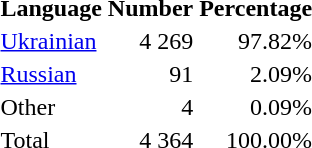<table class="standard">
<tr>
<th>Language</th>
<th>Number</th>
<th>Percentage</th>
</tr>
<tr>
<td><a href='#'>Ukrainian</a></td>
<td align="right">4 269</td>
<td align="right">97.82%</td>
</tr>
<tr>
<td><a href='#'>Russian</a></td>
<td align="right">91</td>
<td align="right">2.09%</td>
</tr>
<tr>
<td>Other</td>
<td align="right">4</td>
<td align="right">0.09%</td>
</tr>
<tr>
<td>Total</td>
<td align="right">4 364</td>
<td align="right">100.00%</td>
</tr>
</table>
